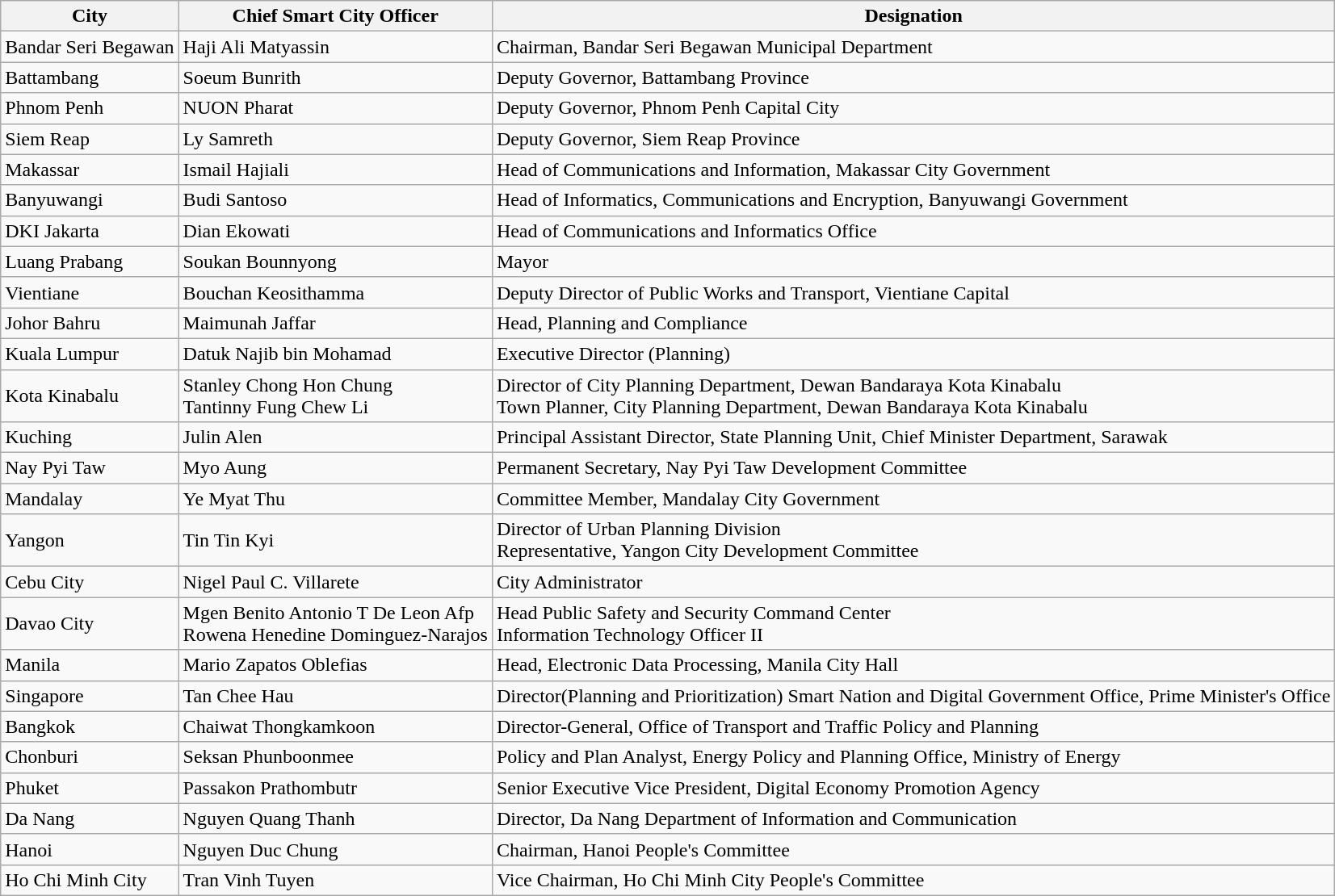<table class="wikitable">
<tr>
<th>City</th>
<th>Chief Smart City Officer</th>
<th>Designation</th>
</tr>
<tr>
<td>Bandar Seri Begawan</td>
<td>Haji Ali Matyassin</td>
<td>Chairman, Bandar Seri Begawan Municipal Department</td>
</tr>
<tr>
<td>Battambang</td>
<td>Soeum Bunrith</td>
<td>Deputy Governor, Battambang Province</td>
</tr>
<tr>
<td>Phnom Penh</td>
<td>NUON Pharat</td>
<td>Deputy Governor, Phnom Penh Capital City</td>
</tr>
<tr>
<td>Siem Reap</td>
<td>Ly Samreth</td>
<td>Deputy Governor, Siem Reap Province</td>
</tr>
<tr>
<td>Makassar</td>
<td>Ismail Hajiali</td>
<td>Head of Communications and Information, Makassar City Government</td>
</tr>
<tr>
<td>Banyuwangi</td>
<td>Budi Santoso</td>
<td>Head of Informatics, Communications and Encryption, Banyuwangi Government</td>
</tr>
<tr>
<td>DKI Jakarta</td>
<td>Dian Ekowati</td>
<td>Head of Communications and Informatics Office</td>
</tr>
<tr>
<td>Luang Prabang</td>
<td>Soukan Bounnyong</td>
<td>Mayor</td>
</tr>
<tr>
<td>Vientiane</td>
<td>Bouchan Keosithamma</td>
<td>Deputy Director of Public Works and Transport, Vientiane Capital</td>
</tr>
<tr>
<td>Johor Bahru</td>
<td>Maimunah Jaffar</td>
<td>Head, Planning and Compliance</td>
</tr>
<tr>
<td>Kuala Lumpur</td>
<td>Datuk Najib bin Mohamad</td>
<td>Executive Director (Planning)</td>
</tr>
<tr>
<td>Kota Kinabalu</td>
<td>Stanley Chong Hon Chung<br>Tantinny Fung Chew Li</td>
<td>Director of City Planning Department, Dewan Bandaraya Kota Kinabalu<br>Town Planner, City Planning Department, Dewan Bandaraya Kota Kinabalu</td>
</tr>
<tr>
<td>Kuching</td>
<td>Julin Alen</td>
<td>Principal Assistant Director, State Planning Unit, Chief Minister Department, Sarawak</td>
</tr>
<tr>
<td>Nay Pyi Taw</td>
<td>Myo Aung</td>
<td>Permanent Secretary, Nay Pyi Taw Development Committee</td>
</tr>
<tr>
<td>Mandalay</td>
<td>Ye Myat Thu</td>
<td>Committee Member, Mandalay City Government</td>
</tr>
<tr>
<td>Yangon</td>
<td>Tin Tin Kyi</td>
<td>Director of Urban Planning Division<br>Representative, Yangon City Development Committee</td>
</tr>
<tr>
<td>Cebu City</td>
<td>Nigel Paul C. Villarete</td>
<td>City Administrator</td>
</tr>
<tr>
<td>Davao City</td>
<td>Mgen Benito Antonio T De Leon Afp<br>Rowena Henedine Dominguez-Narajos</td>
<td>Head Public Safety and Security Command Center<br>Information Technology Officer II</td>
</tr>
<tr>
<td>Manila</td>
<td>Mario Zapatos Oblefias</td>
<td>Head, Electronic Data Processing, Manila City Hall</td>
</tr>
<tr>
<td>Singapore</td>
<td>Tan Chee Hau</td>
<td>Director(Planning and Prioritization) Smart Nation and Digital Government Office, Prime Minister's Office</td>
</tr>
<tr>
<td>Bangkok</td>
<td>Chaiwat Thongkamkoon</td>
<td>Director-General, Office of Transport and Traffic Policy and Planning</td>
</tr>
<tr>
<td>Chonburi</td>
<td>Seksan Phunboonmee</td>
<td>Policy and Plan Analyst, Energy Policy and Planning Office, Ministry of Energy</td>
</tr>
<tr>
<td>Phuket</td>
<td>Passakon Prathombutr</td>
<td>Senior Executive Vice President, Digital Economy Promotion Agency</td>
</tr>
<tr>
<td>Da Nang</td>
<td>Nguyen Quang Thanh</td>
<td>Director, Da Nang Department of Information and Communication</td>
</tr>
<tr>
<td>Hanoi</td>
<td>Nguyen Duc Chung</td>
<td>Chairman, Hanoi People's Committee</td>
</tr>
<tr>
<td>Ho Chi Minh City</td>
<td>Tran Vinh Tuyen</td>
<td>Vice Chairman, Ho Chi Minh City People's Committee</td>
</tr>
</table>
